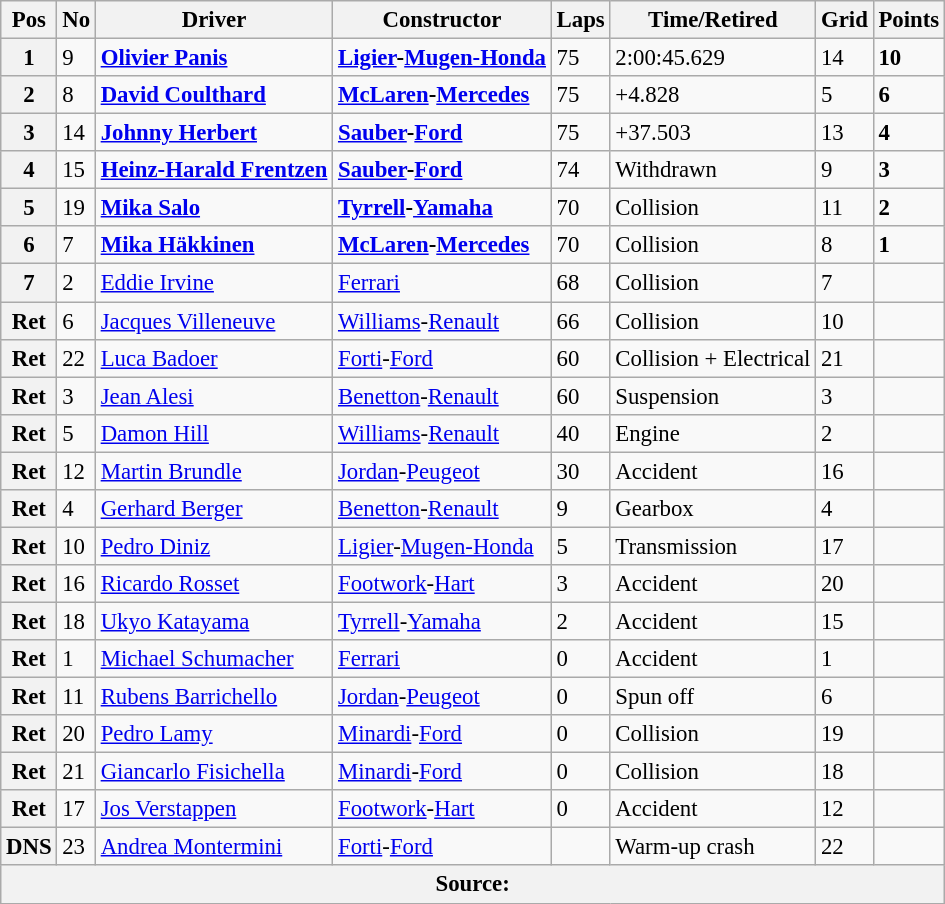<table class="wikitable" style="font-size: 95%;">
<tr>
<th>Pos</th>
<th>No</th>
<th>Driver</th>
<th>Constructor</th>
<th>Laps</th>
<th>Time/Retired</th>
<th>Grid</th>
<th>Points</th>
</tr>
<tr>
<th>1</th>
<td>9</td>
<td> <strong><a href='#'>Olivier Panis</a></strong></td>
<td><strong><a href='#'>Ligier</a>-<a href='#'>Mugen-Honda</a></strong></td>
<td>75</td>
<td>2:00:45.629</td>
<td>14</td>
<td><strong>10</strong></td>
</tr>
<tr>
<th>2</th>
<td>8</td>
<td> <strong><a href='#'>David Coulthard</a></strong></td>
<td><strong><a href='#'>McLaren</a>-<a href='#'>Mercedes</a></strong></td>
<td>75</td>
<td>+4.828</td>
<td>5</td>
<td><strong>6</strong></td>
</tr>
<tr>
<th>3</th>
<td>14</td>
<td> <strong><a href='#'>Johnny Herbert</a></strong></td>
<td><strong><a href='#'>Sauber</a>-<a href='#'>Ford</a></strong></td>
<td>75</td>
<td>+37.503</td>
<td>13</td>
<td><strong>4</strong></td>
</tr>
<tr>
<th>4</th>
<td>15</td>
<td> <strong><a href='#'>Heinz-Harald Frentzen</a></strong></td>
<td><strong><a href='#'>Sauber</a>-<a href='#'>Ford</a></strong></td>
<td>74</td>
<td>Withdrawn</td>
<td>9</td>
<td><strong>3</strong></td>
</tr>
<tr>
<th>5</th>
<td>19</td>
<td> <strong><a href='#'>Mika Salo</a></strong></td>
<td><strong><a href='#'>Tyrrell</a>-<a href='#'>Yamaha</a></strong></td>
<td>70</td>
<td>Collision</td>
<td>11</td>
<td><strong>2</strong></td>
</tr>
<tr>
<th>6</th>
<td>7</td>
<td> <strong><a href='#'>Mika Häkkinen</a></strong></td>
<td><strong><a href='#'>McLaren</a>-<a href='#'>Mercedes</a></strong></td>
<td>70</td>
<td>Collision</td>
<td>8</td>
<td><strong>1</strong></td>
</tr>
<tr>
<th>7</th>
<td>2</td>
<td> <a href='#'>Eddie Irvine</a></td>
<td><a href='#'>Ferrari</a></td>
<td>68</td>
<td>Collision</td>
<td>7</td>
<td> </td>
</tr>
<tr>
<th>Ret</th>
<td>6</td>
<td> <a href='#'>Jacques Villeneuve</a></td>
<td><a href='#'>Williams</a>-<a href='#'>Renault</a></td>
<td>66</td>
<td>Collision</td>
<td>10</td>
<td> </td>
</tr>
<tr>
<th>Ret</th>
<td>22</td>
<td> <a href='#'>Luca Badoer</a></td>
<td><a href='#'>Forti</a>-<a href='#'>Ford</a></td>
<td>60</td>
<td>Collision + Electrical</td>
<td>21</td>
<td> </td>
</tr>
<tr>
<th>Ret</th>
<td>3</td>
<td> <a href='#'>Jean Alesi</a></td>
<td><a href='#'>Benetton</a>-<a href='#'>Renault</a></td>
<td>60</td>
<td>Suspension</td>
<td>3</td>
<td> </td>
</tr>
<tr>
<th>Ret</th>
<td>5</td>
<td> <a href='#'>Damon Hill</a></td>
<td><a href='#'>Williams</a>-<a href='#'>Renault</a></td>
<td>40</td>
<td>Engine</td>
<td>2</td>
<td> </td>
</tr>
<tr>
<th>Ret</th>
<td>12</td>
<td> <a href='#'>Martin Brundle</a></td>
<td><a href='#'>Jordan</a>-<a href='#'>Peugeot</a></td>
<td>30</td>
<td>Accident</td>
<td>16</td>
<td> </td>
</tr>
<tr>
<th>Ret</th>
<td>4</td>
<td> <a href='#'>Gerhard Berger</a></td>
<td><a href='#'>Benetton</a>-<a href='#'>Renault</a></td>
<td>9</td>
<td>Gearbox</td>
<td>4</td>
<td> </td>
</tr>
<tr>
<th>Ret</th>
<td>10</td>
<td> <a href='#'>Pedro Diniz</a></td>
<td><a href='#'>Ligier</a>-<a href='#'>Mugen-Honda</a></td>
<td>5</td>
<td>Transmission</td>
<td>17</td>
<td> </td>
</tr>
<tr>
<th>Ret</th>
<td>16</td>
<td> <a href='#'>Ricardo Rosset</a></td>
<td><a href='#'>Footwork</a>-<a href='#'>Hart</a></td>
<td>3</td>
<td>Accident</td>
<td>20</td>
<td> </td>
</tr>
<tr>
<th>Ret</th>
<td>18</td>
<td> <a href='#'>Ukyo Katayama</a></td>
<td><a href='#'>Tyrrell</a>-<a href='#'>Yamaha</a></td>
<td>2</td>
<td>Accident</td>
<td>15</td>
<td> </td>
</tr>
<tr>
<th>Ret</th>
<td>1</td>
<td> <a href='#'>Michael Schumacher</a></td>
<td><a href='#'>Ferrari</a></td>
<td>0</td>
<td>Accident</td>
<td>1</td>
<td> </td>
</tr>
<tr>
<th>Ret</th>
<td>11</td>
<td> <a href='#'>Rubens Barrichello</a></td>
<td><a href='#'>Jordan</a>-<a href='#'>Peugeot</a></td>
<td>0</td>
<td>Spun off</td>
<td>6</td>
<td> </td>
</tr>
<tr>
<th>Ret</th>
<td>20</td>
<td> <a href='#'>Pedro Lamy</a></td>
<td><a href='#'>Minardi</a>-<a href='#'>Ford</a></td>
<td>0</td>
<td>Collision</td>
<td>19</td>
<td> </td>
</tr>
<tr>
<th>Ret</th>
<td>21</td>
<td> <a href='#'>Giancarlo Fisichella</a></td>
<td><a href='#'>Minardi</a>-<a href='#'>Ford</a></td>
<td>0</td>
<td>Collision</td>
<td>18</td>
<td> </td>
</tr>
<tr>
<th>Ret</th>
<td>17</td>
<td> <a href='#'>Jos Verstappen</a></td>
<td><a href='#'>Footwork</a>-<a href='#'>Hart</a></td>
<td>0</td>
<td>Accident</td>
<td>12</td>
<td> </td>
</tr>
<tr>
<th>DNS</th>
<td>23</td>
<td> <a href='#'>Andrea Montermini</a></td>
<td><a href='#'>Forti</a>-<a href='#'>Ford</a></td>
<td> </td>
<td>Warm-up crash</td>
<td>22</td>
<td> </td>
</tr>
<tr>
<th colspan="8">Source:</th>
</tr>
</table>
